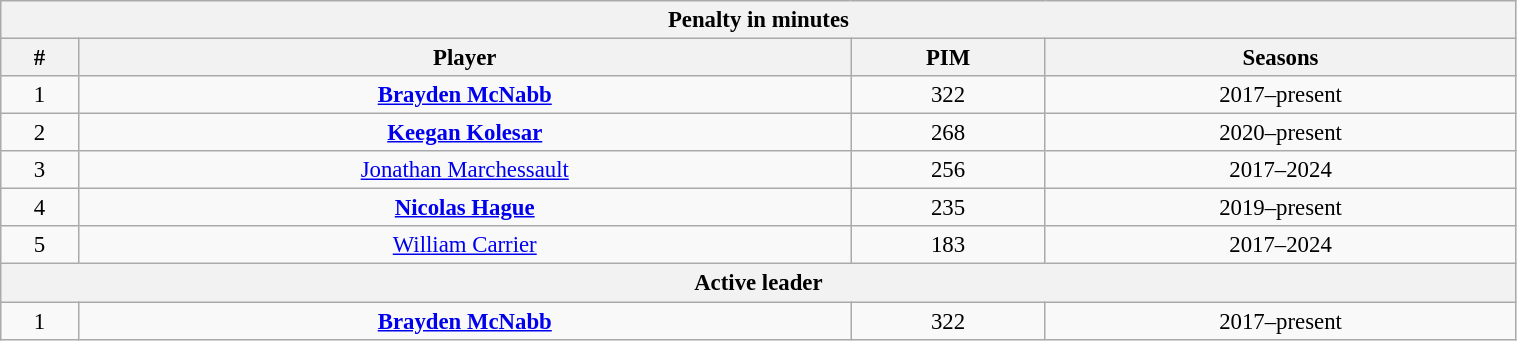<table class="wikitable" style="text-align: center; font-size: 95%" width="80%">
<tr>
<th colspan="4">Penalty in minutes</th>
</tr>
<tr>
<th>#</th>
<th>Player</th>
<th>PIM</th>
<th>Seasons</th>
</tr>
<tr>
<td>1</td>
<td><strong><a href='#'>Brayden McNabb</a></strong></td>
<td>322</td>
<td>2017–present</td>
</tr>
<tr>
<td>2</td>
<td><strong><a href='#'>Keegan Kolesar</a></strong></td>
<td>268</td>
<td>2020–present</td>
</tr>
<tr>
<td>3</td>
<td><a href='#'>Jonathan Marchessault</a></td>
<td>256</td>
<td>2017–2024</td>
</tr>
<tr>
<td>4</td>
<td><strong><a href='#'>Nicolas Hague</a></strong></td>
<td>235</td>
<td>2019–present</td>
</tr>
<tr>
<td>5</td>
<td><a href='#'>William Carrier</a></td>
<td>183</td>
<td>2017–2024</td>
</tr>
<tr>
<th colspan="4">Active leader</th>
</tr>
<tr>
<td>1</td>
<td><strong><a href='#'>Brayden McNabb</a></strong></td>
<td>322</td>
<td>2017–present</td>
</tr>
</table>
